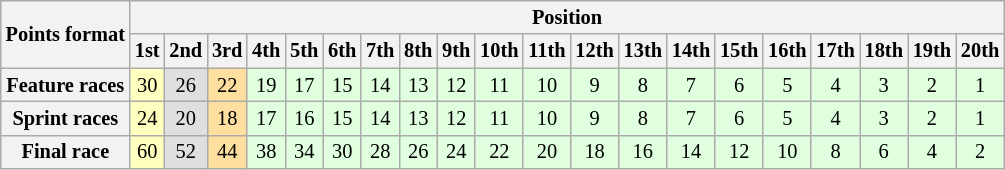<table class="wikitable" style="font-size:85%; text-align:center">
<tr style="background:#f9f9f9">
<th rowspan="2">Points format</th>
<th colspan="21">Position</th>
</tr>
<tr>
<th>1st</th>
<th>2nd</th>
<th>3rd</th>
<th>4th</th>
<th>5th</th>
<th>6th</th>
<th>7th</th>
<th>8th</th>
<th>9th</th>
<th>10th</th>
<th>11th</th>
<th>12th</th>
<th>13th</th>
<th>14th</th>
<th>15th</th>
<th>16th</th>
<th>17th</th>
<th>18th</th>
<th>19th</th>
<th>20th</th>
</tr>
<tr>
<th>Feature races</th>
<td style="background:#ffffbf;">30</td>
<td style="background:#dfdfdf;">26</td>
<td style="background:#ffdf9f;">22</td>
<td style="background:#dfffdf;">19</td>
<td style="background:#dfffdf;">17</td>
<td style="background:#dfffdf;">15</td>
<td style="background:#dfffdf;">14</td>
<td style="background:#dfffdf;">13</td>
<td style="background:#dfffdf;">12</td>
<td style="background:#dfffdf;">11</td>
<td style="background:#dfffdf;">10</td>
<td style="background:#dfffdf;">9</td>
<td style="background:#dfffdf;">8</td>
<td style="background:#dfffdf;">7</td>
<td style="background:#dfffdf;">6</td>
<td style="background:#dfffdf;">5</td>
<td style="background:#dfffdf;">4</td>
<td style="background:#dfffdf;">3</td>
<td style="background:#dfffdf;">2</td>
<td style="background:#dfffdf;">1</td>
</tr>
<tr>
<th>Sprint races</th>
<td style="background:#ffffbf;">24</td>
<td style="background:#dfdfdf;">20</td>
<td style="background:#ffdf9f;">18</td>
<td style="background:#dfffdf;">17</td>
<td style="background:#dfffdf;">16</td>
<td style="background:#dfffdf;">15</td>
<td style="background:#dfffdf;">14</td>
<td style="background:#dfffdf;">13</td>
<td style="background:#dfffdf;">12</td>
<td style="background:#dfffdf;">11</td>
<td style="background:#dfffdf;">10</td>
<td style="background:#dfffdf;">9</td>
<td style="background:#dfffdf;">8</td>
<td style="background:#dfffdf;">7</td>
<td style="background:#dfffdf;">6</td>
<td style="background:#dfffdf;">5</td>
<td style="background:#dfffdf;">4</td>
<td style="background:#dfffdf;">3</td>
<td style="background:#dfffdf;">2</td>
<td style="background:#dfffdf;">1</td>
</tr>
<tr>
<th>Final race</th>
<td style="background:#ffffbf;">60</td>
<td style="background:#dfdfdf;">52</td>
<td style="background:#ffdf9f;">44</td>
<td style="background:#dfffdf;">38</td>
<td style="background:#dfffdf;">34</td>
<td style="background:#dfffdf;">30</td>
<td style="background:#dfffdf;">28</td>
<td style="background:#dfffdf;">26</td>
<td style="background:#dfffdf;">24</td>
<td style="background:#dfffdf;">22</td>
<td style="background:#dfffdf;">20</td>
<td style="background:#dfffdf;">18</td>
<td style="background:#dfffdf;">16</td>
<td style="background:#dfffdf;">14</td>
<td style="background:#dfffdf;">12</td>
<td style="background:#dfffdf;">10</td>
<td style="background:#dfffdf;">8</td>
<td style="background:#dfffdf;">6</td>
<td style="background:#dfffdf;">4</td>
<td style="background:#dfffdf;">2</td>
</tr>
</table>
